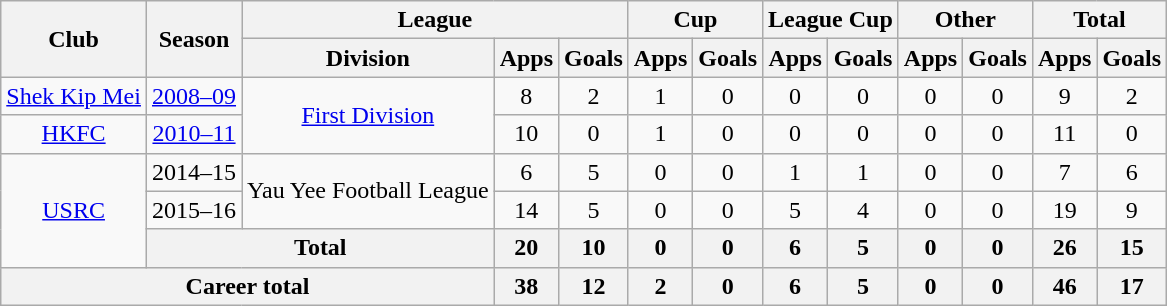<table class="wikitable" style="text-align: center">
<tr>
<th rowspan="2">Club</th>
<th rowspan="2">Season</th>
<th colspan="3">League</th>
<th colspan="2">Cup</th>
<th colspan="2">League Cup</th>
<th colspan="2">Other</th>
<th colspan="2">Total</th>
</tr>
<tr>
<th>Division</th>
<th>Apps</th>
<th>Goals</th>
<th>Apps</th>
<th>Goals</th>
<th>Apps</th>
<th>Goals</th>
<th>Apps</th>
<th>Goals</th>
<th>Apps</th>
<th>Goals</th>
</tr>
<tr>
<td><a href='#'>Shek Kip Mei</a></td>
<td><a href='#'>2008–09</a></td>
<td rowspan="2"><a href='#'>First Division</a></td>
<td>8</td>
<td>2</td>
<td>1</td>
<td>0</td>
<td>0</td>
<td>0</td>
<td>0</td>
<td>0</td>
<td>9</td>
<td>2</td>
</tr>
<tr>
<td><a href='#'>HKFC</a></td>
<td><a href='#'>2010–11</a></td>
<td>10</td>
<td>0</td>
<td>1</td>
<td>0</td>
<td>0</td>
<td>0</td>
<td>0</td>
<td>0</td>
<td>11</td>
<td>0</td>
</tr>
<tr>
<td rowspan="3"><a href='#'>USRC</a></td>
<td>2014–15</td>
<td rowspan="2">Yau Yee Football League</td>
<td>6</td>
<td>5</td>
<td>0</td>
<td>0</td>
<td>1</td>
<td>1</td>
<td>0</td>
<td>0</td>
<td>7</td>
<td>6</td>
</tr>
<tr>
<td>2015–16</td>
<td>14</td>
<td>5</td>
<td>0</td>
<td>0</td>
<td>5</td>
<td>4</td>
<td>0</td>
<td>0</td>
<td>19</td>
<td>9</td>
</tr>
<tr>
<th colspan="2">Total</th>
<th>20</th>
<th>10</th>
<th>0</th>
<th>0</th>
<th>6</th>
<th>5</th>
<th>0</th>
<th>0</th>
<th>26</th>
<th>15</th>
</tr>
<tr>
<th colspan="3">Career total</th>
<th>38</th>
<th>12</th>
<th>2</th>
<th>0</th>
<th>6</th>
<th>5</th>
<th>0</th>
<th>0</th>
<th>46</th>
<th>17</th>
</tr>
</table>
